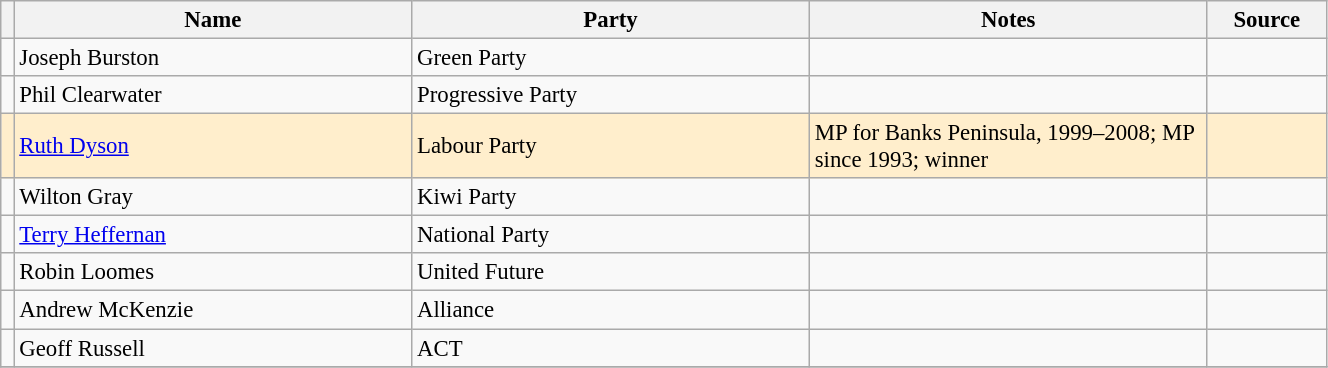<table class="wikitable" width="70%" style="font-size:95%;">
<tr>
<th width=1%></th>
<th width=30%>Name</th>
<th width=30%>Party</th>
<th width=30%>Notes</th>
<th width=9%>Source</th>
</tr>
<tr -->
<td bgcolor=></td>
<td>Joseph Burston</td>
<td>Green Party</td>
<td></td>
<td></td>
</tr>
<tr -->
<td bgcolor=></td>
<td>Phil Clearwater</td>
<td>Progressive Party</td>
<td></td>
<td></td>
</tr>
<tr ---- bgcolor=#FFEECC>
<td bgcolor=></td>
<td><a href='#'>Ruth Dyson</a></td>
<td>Labour Party</td>
<td>MP for Banks Peninsula, 1999–2008; MP since 1993; winner</td>
<td></td>
</tr>
<tr -->
<td bgcolor=></td>
<td>Wilton Gray</td>
<td>Kiwi Party</td>
<td></td>
<td></td>
</tr>
<tr -->
<td bgcolor=></td>
<td><a href='#'>Terry Heffernan</a></td>
<td>National Party</td>
<td></td>
<td></td>
</tr>
<tr -->
<td bgcolor=></td>
<td>Robin Loomes</td>
<td>United Future</td>
<td></td>
<td></td>
</tr>
<tr -->
<td bgcolor=></td>
<td>Andrew McKenzie</td>
<td>Alliance</td>
<td></td>
<td></td>
</tr>
<tr -->
<td bgcolor=></td>
<td>Geoff Russell</td>
<td>ACT</td>
<td></td>
<td></td>
</tr>
<tr -->
</tr>
</table>
